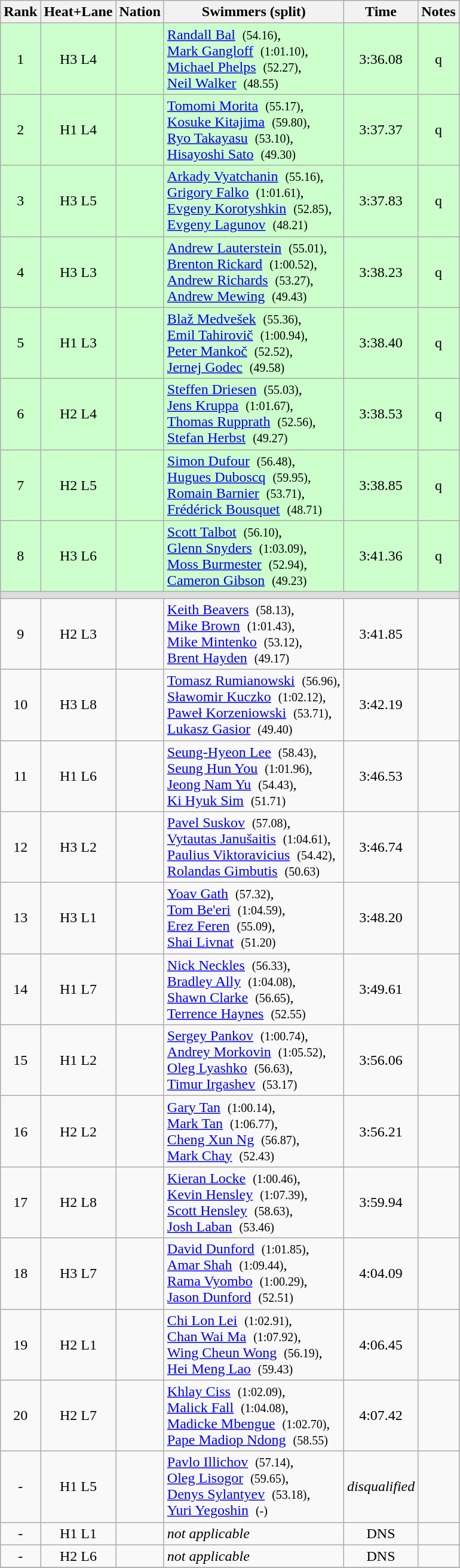<table class="wikitable sortable" style="text-align:center">
<tr>
<th>Rank</th>
<th>Heat+Lane</th>
<th>Nation</th>
<th>Swimmers (split)</th>
<th>Time</th>
<th>Notes</th>
</tr>
<tr bgcolor=ccffcc>
<td>1</td>
<td>H3 L4</td>
<td align=left></td>
<td align=left><a href='#'>Randall Bal</a>  <small>(54.16)</small>,<br> <a href='#'>Mark Gangloff</a>  <small>(1:01.10)</small>,<br> <a href='#'>Michael Phelps</a>  <small>(52.27)</small>,<br> <a href='#'>Neil Walker</a>  <small>(48.55)</small></td>
<td>3:36.08</td>
<td>q</td>
</tr>
<tr bgcolor=ccffcc>
<td>2</td>
<td>H1 L4</td>
<td align=left></td>
<td align=left><a href='#'>Tomomi Morita</a>  <small>(55.17)</small>,<br> <a href='#'>Kosuke Kitajima</a>  <small>(59.80)</small>,<br> <a href='#'>Ryo Takayasu</a>  <small>(53.10)</small>,<br> <a href='#'>Hisayoshi Sato</a>  <small>(49.30)</small></td>
<td>3:37.37</td>
<td>q</td>
</tr>
<tr bgcolor=ccffcc>
<td>3</td>
<td>H3 L5</td>
<td align=left></td>
<td align=left><a href='#'>Arkady Vyatchanin</a>  <small>(55.16)</small>,<br> <a href='#'>Grigory Falko</a>  <small>(1:01.61)</small>,<br> <a href='#'>Evgeny Korotyshkin</a>  <small>(52.85)</small>,<br> <a href='#'>Evgeny Lagunov</a>  <small>(48.21)</small></td>
<td>3:37.83</td>
<td>q</td>
</tr>
<tr bgcolor=ccffcc>
<td>4</td>
<td>H3 L3</td>
<td align=left></td>
<td align=left><a href='#'>Andrew Lauterstein</a>  <small>(55.01)</small>,<br> <a href='#'>Brenton Rickard</a>  <small>(1:00.52)</small>,<br> <a href='#'>Andrew Richards</a>  <small>(53.27)</small>,<br> <a href='#'>Andrew Mewing</a>  <small>(49.43)</small></td>
<td>3:38.23</td>
<td>q</td>
</tr>
<tr bgcolor=ccffcc>
<td>5</td>
<td>H1 L3</td>
<td align=left></td>
<td align=left><a href='#'>Blaž Medvešek</a>  <small>(55.36)</small>,<br> <a href='#'>Emil Tahirovič</a>  <small>(1:00.94)</small>,<br> <a href='#'>Peter Mankoč</a>  <small>(52.52)</small>,<br> <a href='#'>Jernej Godec</a>  <small>(49.58)</small></td>
<td>3:38.40</td>
<td>q</td>
</tr>
<tr bgcolor=ccffcc>
<td>6</td>
<td>H2 L4</td>
<td align=left></td>
<td align=left><a href='#'>Steffen Driesen</a>  <small>(55.03)</small>,<br> <a href='#'>Jens Kruppa</a>  <small>(1:01.67)</small>,<br> <a href='#'>Thomas Rupprath</a>  <small>(52.56)</small>,<br> <a href='#'>Stefan Herbst</a>  <small>(49.27)</small></td>
<td>3:38.53</td>
<td>q</td>
</tr>
<tr bgcolor=ccffcc>
<td>7</td>
<td>H2 L5</td>
<td align=left></td>
<td align=left><a href='#'>Simon Dufour</a>  <small>(56.48)</small>,<br> <a href='#'>Hugues Duboscq</a>  <small>(59.95)</small>,<br> <a href='#'>Romain Barnier</a>  <small>(53.71)</small>,<br> <a href='#'>Frédérick Bousquet</a>  <small>(48.71)</small></td>
<td>3:38.85</td>
<td>q</td>
</tr>
<tr bgcolor=ccffcc>
<td>8</td>
<td>H3 L6</td>
<td align=left></td>
<td align=left><a href='#'>Scott Talbot</a>  <small>(56.10)</small>,<br> <a href='#'>Glenn Snyders</a>  <small>(1:03.09)</small>,<br> <a href='#'>Moss Burmester</a>  <small>(52.94)</small>,<br> <a href='#'>Cameron Gibson</a>  <small>(49.23)</small></td>
<td>3:41.36</td>
<td>q</td>
</tr>
<tr bgcolor=#DDDDDD>
<td colspan=6></td>
</tr>
<tr>
<td>9</td>
<td>H2 L3</td>
<td align=left></td>
<td align=left><a href='#'>Keith Beavers</a>  <small>(58.13)</small>,<br> <a href='#'>Mike Brown</a>  <small>(1:01.43)</small>,<br> <a href='#'>Mike Mintenko</a>  <small>(53.12)</small>,<br> <a href='#'>Brent Hayden</a>  <small>(49.17)</small></td>
<td>3:41.85</td>
<td></td>
</tr>
<tr>
<td>10</td>
<td>H3 L8</td>
<td align=left></td>
<td align=left><a href='#'>Tomasz Rumianowski</a>  <small>(56.96)</small>,<br> <a href='#'>Sławomir Kuczko</a>  <small>(1:02.12)</small>,<br> <a href='#'>Paweł Korzeniowski</a>  <small>(53.71)</small>,<br> <a href='#'>Lukasz Gasior</a>  <small>(49.40)</small></td>
<td>3:42.19</td>
<td></td>
</tr>
<tr>
<td>11</td>
<td>H1 L6</td>
<td align=left></td>
<td align=left><a href='#'>Seung-Hyeon Lee</a>  <small>(58.43)</small>,<br> <a href='#'>Seung Hun You</a>  <small>(1:01.96)</small>,<br> <a href='#'>Jeong Nam Yu</a>  <small>(54.43)</small>,<br> <a href='#'>Ki Hyuk Sim</a>  <small>(51.71)</small></td>
<td>3:46.53</td>
<td></td>
</tr>
<tr>
<td>12</td>
<td>H3 L2</td>
<td align=left></td>
<td align=left><a href='#'>Pavel Suskov</a>  <small>(57.08)</small>,<br> <a href='#'>Vytautas Janušaitis</a>  <small>(1:04.61)</small>,<br> <a href='#'>Paulius Viktoravicius</a>  <small>(54.42)</small>,<br> <a href='#'>Rolandas Gimbutis</a>  <small>(50.63)</small></td>
<td>3:46.74</td>
<td></td>
</tr>
<tr>
<td>13</td>
<td>H3 L1</td>
<td align=left></td>
<td align=left><a href='#'>Yoav Gath</a>  <small>(57.32)</small>,<br> <a href='#'>Tom Be'eri</a>  <small>(1:04.59)</small>,<br> <a href='#'>Erez Feren</a>  <small>(55.09)</small>,<br> <a href='#'>Shai Livnat</a>  <small>(51.20)</small></td>
<td>3:48.20</td>
<td></td>
</tr>
<tr>
<td>14</td>
<td>H1 L7</td>
<td align=left></td>
<td align=left><a href='#'>Nick Neckles</a>  <small>(56.33)</small>,<br> <a href='#'>Bradley Ally</a>  <small>(1:04.08)</small>,<br> <a href='#'>Shawn Clarke</a>  <small>(56.65)</small>,<br> <a href='#'>Terrence Haynes</a>  <small>(52.55)</small></td>
<td>3:49.61</td>
<td></td>
</tr>
<tr>
<td>15</td>
<td>H1 L2</td>
<td align=left></td>
<td align=left><a href='#'>Sergey Pankov</a>  <small>(1:00.74)</small>,<br> <a href='#'>Andrey Morkovin</a>  <small>(1:05.52)</small>,<br> <a href='#'>Oleg Lyashko</a>  <small>(56.63)</small>,<br> <a href='#'>Timur Irgashev</a>  <small>(53.17)</small></td>
<td>3:56.06</td>
<td></td>
</tr>
<tr>
<td>16</td>
<td>H2 L2</td>
<td align=left></td>
<td align=left><a href='#'>Gary Tan</a>  <small>(1:00.14)</small>,<br> <a href='#'>Mark Tan</a>  <small>(1:06.77)</small>,<br> <a href='#'>Cheng Xun Ng</a>  <small>(56.87)</small>,<br> <a href='#'>Mark Chay</a>  <small>(52.43)</small></td>
<td>3:56.21</td>
<td></td>
</tr>
<tr>
<td>17</td>
<td>H2 L8</td>
<td align=left></td>
<td align=left><a href='#'>Kieran Locke</a>  <small>(1:00.46)</small>,<br> <a href='#'>Kevin Hensley</a>  <small>(1:07.39)</small>,<br> <a href='#'>Scott Hensley</a>  <small>(58.63)</small>,<br> <a href='#'>Josh Laban</a>  <small>(53.46)</small></td>
<td>3:59.94</td>
<td></td>
</tr>
<tr>
<td>18</td>
<td>H3 L7</td>
<td align=left></td>
<td align=left><a href='#'>David Dunford</a>  <small>(1:01.85)</small>,<br> <a href='#'>Amar Shah</a>  <small>(1:09.44)</small>,<br> <a href='#'>Rama Vyombo</a>  <small>(1:00.29)</small>,<br> <a href='#'>Jason Dunford</a>  <small>(52.51)</small></td>
<td>4:04.09</td>
<td></td>
</tr>
<tr>
<td>19</td>
<td>H2 L1</td>
<td align=left></td>
<td align=left><a href='#'>Chi Lon Lei</a>  <small>(1:02.91)</small>,<br> <a href='#'>Chan Wai Ma</a>  <small>(1:07.92)</small>,<br> <a href='#'>Wing Cheun Wong</a>  <small>(56.19)</small>,<br> <a href='#'>Hei Meng Lao</a>  <small>(59.43)</small></td>
<td>4:06.45</td>
<td></td>
</tr>
<tr>
<td>20</td>
<td>H2 L7</td>
<td align=left></td>
<td align=left><a href='#'>Khlay Ciss</a>  <small>(1:02.09)</small>,<br> <a href='#'>Malick Fall</a>  <small>(1:04.08)</small>,<br> <a href='#'>Madicke Mbengue</a>  <small>(1:02.70)</small>,<br> <a href='#'>Pape Madiop Ndong</a>  <small>(58.55)</small></td>
<td>4:07.42</td>
<td></td>
</tr>
<tr>
<td>-</td>
<td>H1 L5</td>
<td align=left></td>
<td align=left><a href='#'>Pavlo Illichov</a>  <small>(57.14)</small>,<br> <a href='#'>Oleg Lisogor</a>  <small>(59.65)</small>,<br> <a href='#'>Denys Sylantyev</a>  <small>(53.18)</small>,<br> <a href='#'>Yuri Yegoshin</a>  <small>(-)</small></td>
<td><em>disqualified</em></td>
<td></td>
</tr>
<tr>
<td>-</td>
<td>H1 L1</td>
<td align=left></td>
<td align=left><em>not applicable</em></td>
<td>DNS</td>
<td></td>
</tr>
<tr>
<td>-</td>
<td>H2 L6</td>
<td align=left></td>
<td align=left><em>not applicable</em></td>
<td>DNS</td>
<td></td>
</tr>
<tr>
</tr>
</table>
